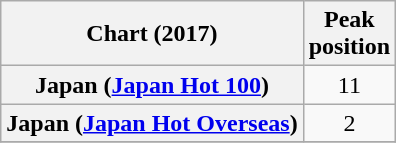<table class="wikitable sortable plainrowheaders" style="text-align:center">
<tr>
<th scope="col">Chart (2017)</th>
<th scope="col">Peak<br> position</th>
</tr>
<tr>
<th scope="row">Japan (<a href='#'>Japan Hot 100</a>)</th>
<td style="text-align:center">11</td>
</tr>
<tr>
<th scope="row">Japan (<a href='#'>Japan Hot Overseas</a>)</th>
<td style="text-align:center">2</td>
</tr>
<tr>
</tr>
</table>
